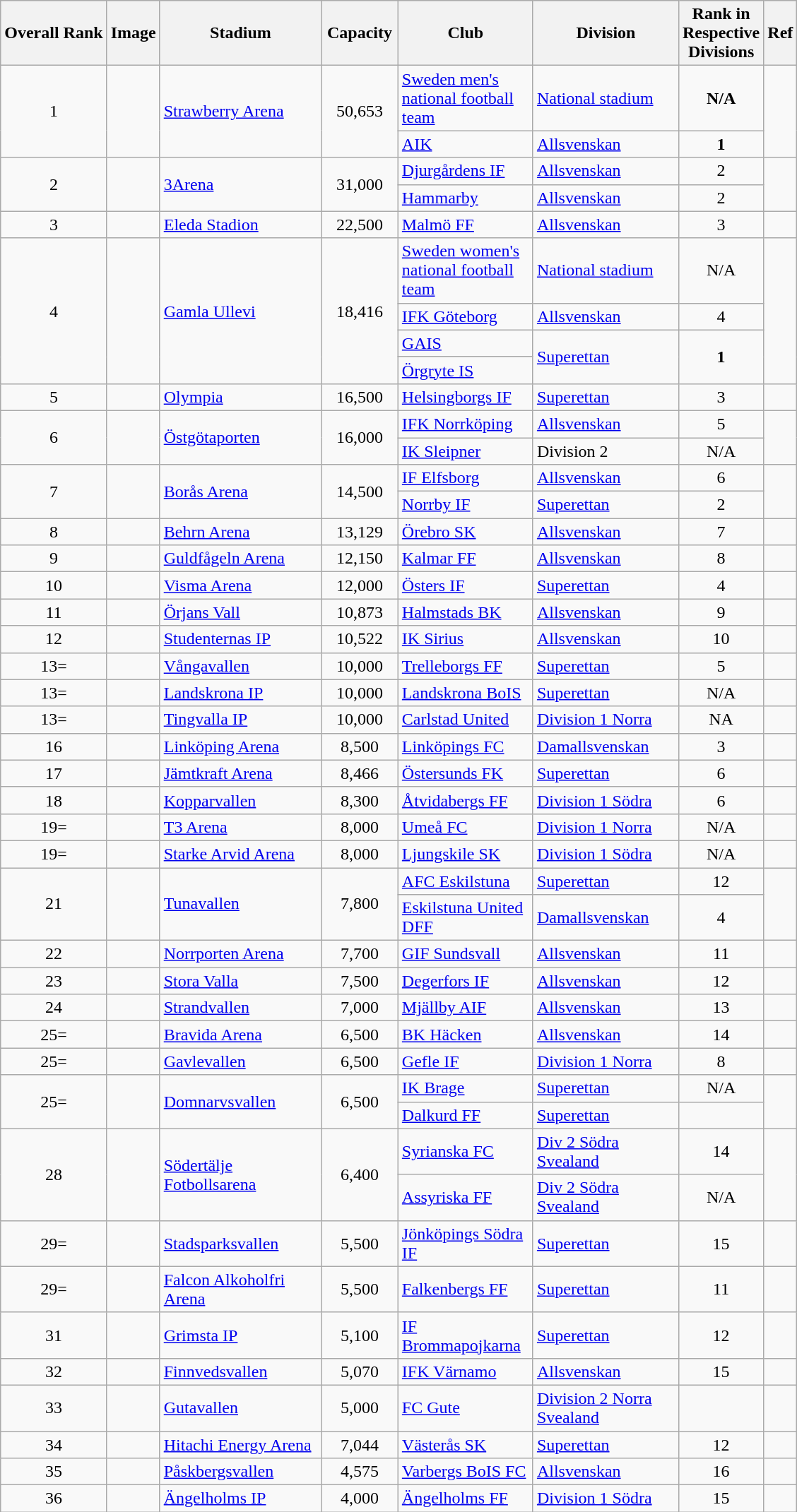<table class="wikitable sortable">
<tr>
<th>Overall Rank</th>
<th>Image</th>
<th width=145>Stadium</th>
<th width=65>Capacity</th>
<th width=120>Club</th>
<th width=130>Division</th>
<th width=30>Rank in Respective Divisions</th>
<th>Ref</th>
</tr>
<tr>
<td style="text-align:center;" rowspan="2">1</td>
<td rowspan="2"></td>
<td rowspan="2"><a href='#'>Strawberry Arena</a></td>
<td style="text-align:center;" rowspan="2">50,653</td>
<td><a href='#'>Sweden men's national football team</a></td>
<td><a href='#'>National stadium</a></td>
<td style="text-align:center;"><strong>N/A</strong></td>
<td rowspan="2"></td>
</tr>
<tr>
<td><a href='#'>AIK</a></td>
<td><a href='#'>Allsvenskan</a></td>
<td style="text-align:center;"><strong>1</strong></td>
</tr>
<tr>
<td style="text-align:center;" rowspan="2">2</td>
<td rowspan="2"></td>
<td rowspan="2"><a href='#'>3Arena</a></td>
<td rowspan="2" style="text-align:center;">31,000</td>
<td><a href='#'>Djurgårdens IF</a></td>
<td><a href='#'>Allsvenskan</a></td>
<td style="text-align:center;">2</td>
<td rowspan="2"></td>
</tr>
<tr>
<td><a href='#'>Hammarby</a></td>
<td><a href='#'>Allsvenskan</a></td>
<td style="text-align:center;">2</td>
</tr>
<tr>
<td style="text-align:center;">3</td>
<td></td>
<td><a href='#'>Eleda Stadion</a></td>
<td style="text-align:center;">22,500</td>
<td><a href='#'>Malmö FF</a></td>
<td><a href='#'>Allsvenskan</a></td>
<td style="text-align:center;">3</td>
<td></td>
</tr>
<tr>
<td style="text-align:center;" rowspan=4>4</td>
<td rowspan=4></td>
<td rowspan=4><a href='#'>Gamla Ullevi</a></td>
<td style="text-align:center;" rowspan=4>18,416</td>
<td><a href='#'>Sweden women's national football team</a></td>
<td><a href='#'>National stadium</a></td>
<td style="text-align:center;">N/A</td>
<td rowspan=4></td>
</tr>
<tr>
<td><a href='#'>IFK Göteborg</a></td>
<td><a href='#'>Allsvenskan</a></td>
<td style="text-align:center;">4</td>
</tr>
<tr>
<td><a href='#'>GAIS</a></td>
<td rowspan="2"><a href='#'>Superettan</a></td>
<td style="text-align:center;" rowspan="2"><strong>1</strong></td>
</tr>
<tr>
<td><a href='#'>Örgryte IS</a></td>
</tr>
<tr>
<td style="text-align:center;">5</td>
<td></td>
<td><a href='#'>Olympia</a></td>
<td style="text-align:center;">16,500</td>
<td><a href='#'>Helsingborgs IF</a></td>
<td><a href='#'>Superettan</a></td>
<td style="text-align:center;">3</td>
<td></td>
</tr>
<tr>
<td style="text-align:center;" rowspan="2">6</td>
<td rowspan="2"></td>
<td rowspan="2"><a href='#'>Östgötaporten</a></td>
<td style="text-align:center;" rowspan="2">16,000</td>
<td><a href='#'>IFK Norrköping</a></td>
<td><a href='#'>Allsvenskan</a></td>
<td style="text-align:center;">5</td>
<td rowspan="2"></td>
</tr>
<tr>
<td><a href='#'>IK Sleipner</a></td>
<td>Division 2</td>
<td style="text-align:center;">N/A</td>
</tr>
<tr>
<td style="text-align:center;" rowspan="2">7</td>
<td rowspan="2"></td>
<td rowspan="2"><a href='#'>Borås Arena</a></td>
<td style="text-align:center;" rowspan="2">14,500</td>
<td><a href='#'>IF Elfsborg</a></td>
<td><a href='#'>Allsvenskan</a></td>
<td style="text-align:center;">6</td>
<td rowspan="2"></td>
</tr>
<tr>
<td><a href='#'>Norrby IF</a></td>
<td><a href='#'>Superettan</a></td>
<td style="text-align:center;">2</td>
</tr>
<tr>
<td style="text-align:center;">8</td>
<td></td>
<td><a href='#'>Behrn Arena</a></td>
<td style="text-align:center;">13,129</td>
<td><a href='#'>Örebro SK</a></td>
<td><a href='#'>Allsvenskan</a></td>
<td style="text-align:center;">7</td>
<td></td>
</tr>
<tr>
<td style="text-align:center;">9</td>
<td></td>
<td><a href='#'>Guldfågeln Arena</a></td>
<td style="text-align:center;">12,150</td>
<td><a href='#'>Kalmar FF</a></td>
<td><a href='#'>Allsvenskan</a></td>
<td style="text-align:center;">8</td>
<td></td>
</tr>
<tr>
<td style="text-align:center;">10</td>
<td></td>
<td><a href='#'>Visma Arena</a></td>
<td style="text-align:center;">12,000</td>
<td><a href='#'>Östers IF</a></td>
<td><a href='#'>Superettan</a></td>
<td style="text-align:center;">4</td>
<td></td>
</tr>
<tr>
<td style="text-align:center;">11</td>
<td></td>
<td><a href='#'>Örjans Vall</a></td>
<td style="text-align:center;">10,873</td>
<td><a href='#'>Halmstads BK</a></td>
<td><a href='#'>Allsvenskan</a></td>
<td style="text-align:center;">9</td>
<td></td>
</tr>
<tr>
<td style="text-align:center;">12</td>
<td></td>
<td><a href='#'>Studenternas IP</a></td>
<td style="text-align:center;">10,522</td>
<td><a href='#'>IK Sirius</a></td>
<td><a href='#'>Allsvenskan</a></td>
<td style="text-align:center;">10</td>
<td></td>
</tr>
<tr>
<td style="text-align:center;">13=</td>
<td></td>
<td><a href='#'>Vångavallen</a></td>
<td style="text-align:center;">10,000</td>
<td><a href='#'>Trelleborgs FF</a></td>
<td><a href='#'>Superettan</a></td>
<td style="text-align:center;">5</td>
<td></td>
</tr>
<tr>
<td style="text-align:center;">13=</td>
<td></td>
<td><a href='#'>Landskrona IP</a></td>
<td style="text-align:center;">10,000</td>
<td><a href='#'>Landskrona BoIS</a></td>
<td><a href='#'>Superettan</a></td>
<td style="text-align:center;">N/A</td>
<td></td>
</tr>
<tr>
<td style="text-align:center;">13=</td>
<td></td>
<td><a href='#'>Tingvalla IP</a></td>
<td style="text-align:center;">10,000</td>
<td><a href='#'>Carlstad United</a></td>
<td><a href='#'>Division 1 Norra</a></td>
<td style="text-align:center;">NA</td>
<td></td>
</tr>
<tr>
<td style="text-align:center;">16</td>
<td></td>
<td><a href='#'>Linköping Arena</a></td>
<td style="text-align:center;">8,500</td>
<td><a href='#'>Linköpings FC</a></td>
<td><a href='#'>Damallsvenskan</a></td>
<td style="text-align:center;">3</td>
<td></td>
</tr>
<tr>
<td style="text-align:center;">17</td>
<td></td>
<td><a href='#'>Jämtkraft Arena</a></td>
<td style="text-align:center;">8,466</td>
<td><a href='#'>Östersunds FK</a></td>
<td><a href='#'>Superettan</a></td>
<td style="text-align:center;">6</td>
<td></td>
</tr>
<tr>
<td style="text-align:center;">18</td>
<td></td>
<td><a href='#'>Kopparvallen</a></td>
<td style="text-align:center;">8,300</td>
<td><a href='#'>Åtvidabergs FF</a></td>
<td><a href='#'>Division 1 Södra</a></td>
<td style="text-align:center;">6</td>
<td></td>
</tr>
<tr>
<td style="text-align:center;">19=</td>
<td></td>
<td><a href='#'>T3 Arena</a></td>
<td style="text-align:center;">8,000</td>
<td><a href='#'>Umeå FC</a></td>
<td><a href='#'>Division 1 Norra</a></td>
<td style="text-align:center;">N/A</td>
<td></td>
</tr>
<tr>
<td style="text-align:center;">19=</td>
<td></td>
<td><a href='#'>Starke Arvid Arena</a></td>
<td style="text-align:center;">8,000</td>
<td><a href='#'>Ljungskile SK</a></td>
<td><a href='#'>Division 1 Södra</a></td>
<td style="text-align:center;">N/A</td>
<td></td>
</tr>
<tr>
<td style="text-align:center;" rowspan="2">21</td>
<td rowspan="2"></td>
<td rowspan="2"><a href='#'>Tunavallen</a></td>
<td style="text-align:center;" rowspan="2">7,800</td>
<td><a href='#'>AFC Eskilstuna</a></td>
<td><a href='#'>Superettan</a></td>
<td style="text-align:center;">12</td>
<td rowspan="2"></td>
</tr>
<tr>
<td><a href='#'>Eskilstuna United DFF</a></td>
<td><a href='#'>Damallsvenskan</a></td>
<td style="text-align:center;">4</td>
</tr>
<tr>
<td style="text-align:center;">22</td>
<td></td>
<td><a href='#'>Norrporten Arena</a></td>
<td style="text-align:center;">7,700</td>
<td><a href='#'>GIF Sundsvall</a></td>
<td><a href='#'>Allsvenskan</a></td>
<td style="text-align:center;">11</td>
<td></td>
</tr>
<tr>
<td style="text-align:center;">23</td>
<td></td>
<td><a href='#'>Stora Valla</a></td>
<td style="text-align:center;">7,500</td>
<td><a href='#'>Degerfors IF</a></td>
<td><a href='#'>Allsvenskan</a></td>
<td style="text-align:center;">12</td>
<td></td>
</tr>
<tr>
<td style="text-align:center;">24</td>
<td></td>
<td><a href='#'>Strandvallen</a></td>
<td style="text-align:center;">7,000</td>
<td><a href='#'>Mjällby AIF</a></td>
<td><a href='#'>Allsvenskan</a></td>
<td style="text-align:center;">13</td>
<td></td>
</tr>
<tr>
<td style="text-align:center;">25=</td>
<td></td>
<td><a href='#'>Bravida Arena</a></td>
<td style="text-align:center;">6,500</td>
<td><a href='#'>BK Häcken</a></td>
<td><a href='#'>Allsvenskan</a></td>
<td style="text-align:center;">14</td>
<td></td>
</tr>
<tr>
<td style="text-align:center;">25=</td>
<td></td>
<td><a href='#'>Gavlevallen</a></td>
<td style="text-align:center;">6,500</td>
<td><a href='#'>Gefle IF</a></td>
<td><a href='#'>Division 1 Norra</a></td>
<td style="text-align:center;">8</td>
<td></td>
</tr>
<tr>
<td style="text-align:center;" rowspan="2">25=</td>
<td rowspan="2"></td>
<td rowspan="2"><a href='#'>Domnarvsvallen</a></td>
<td style="text-align:center;" rowspan="2">6,500</td>
<td><a href='#'>IK Brage</a></td>
<td><a href='#'>Superettan</a></td>
<td style="text-align:center;">N/A</td>
<td rowspan="2"></td>
</tr>
<tr>
<td><a href='#'>Dalkurd FF</a></td>
<td><a href='#'>Superettan</a></td>
<td></td>
</tr>
<tr>
<td style="text-align:center;" rowspan="2">28</td>
<td rowspan="2"></td>
<td rowspan="2"><a href='#'>Södertälje Fotbollsarena</a></td>
<td style="text-align:center;" rowspan="2">6,400</td>
<td><a href='#'>Syrianska FC</a></td>
<td><a href='#'>Div 2 Södra Svealand</a></td>
<td style="text-align:center;">14</td>
<td rowspan="2"></td>
</tr>
<tr>
<td><a href='#'>Assyriska FF</a></td>
<td><a href='#'>Div 2 Södra Svealand</a></td>
<td style="text-align:center;">N/A</td>
</tr>
<tr>
<td style="text-align:center;">29=</td>
<td></td>
<td><a href='#'>Stadsparksvallen</a></td>
<td style="text-align:center;">5,500</td>
<td><a href='#'>Jönköpings Södra IF</a></td>
<td><a href='#'>Superettan</a></td>
<td style="text-align:center;">15</td>
<td></td>
</tr>
<tr>
<td style="text-align:center;">29=</td>
<td></td>
<td><a href='#'>Falcon Alkoholfri Arena</a></td>
<td style="text-align:center;">5,500</td>
<td><a href='#'>Falkenbergs FF</a></td>
<td><a href='#'>Superettan</a></td>
<td style="text-align:center;">11</td>
<td></td>
</tr>
<tr>
<td style="text-align:center;">31</td>
<td></td>
<td><a href='#'>Grimsta IP</a></td>
<td style="text-align:center;">5,100</td>
<td><a href='#'>IF Brommapojkarna</a></td>
<td><a href='#'>Superettan</a></td>
<td style="text-align:center;">12</td>
<td></td>
</tr>
<tr>
<td style="text-align:center;">32</td>
<td></td>
<td><a href='#'>Finnvedsvallen</a></td>
<td style="text-align:center;">5,070</td>
<td><a href='#'>IFK Värnamo</a></td>
<td><a href='#'>Allsvenskan</a></td>
<td style="text-align:center;">15</td>
<td></td>
</tr>
<tr>
<td style="text-align:center;">33</td>
<td></td>
<td><a href='#'>Gutavallen</a></td>
<td style="text-align:center;">5,000</td>
<td><a href='#'>FC Gute</a></td>
<td><a href='#'>Division 2 Norra Svealand</a></td>
<td style="text-align:center;"></td>
<td></td>
</tr>
<tr>
<td style="text-align:center;">34</td>
<td></td>
<td><a href='#'>Hitachi Energy Arena</a></td>
<td style="text-align:center;">7,044</td>
<td><a href='#'>Västerås SK</a></td>
<td><a href='#'>Superettan</a></td>
<td style="text-align:center;">12</td>
<td></td>
</tr>
<tr>
<td style="text-align:center;">35</td>
<td></td>
<td><a href='#'>Påskbergsvallen</a></td>
<td style="text-align:center;">4,575</td>
<td><a href='#'>Varbergs BoIS FC</a></td>
<td><a href='#'>Allsvenskan</a></td>
<td style="text-align:center;">16</td>
<td></td>
</tr>
<tr>
<td style="text-align:center;">36</td>
<td></td>
<td><a href='#'>Ängelholms IP</a></td>
<td style="text-align:center;">4,000</td>
<td><a href='#'>Ängelholms FF</a></td>
<td><a href='#'>Division 1 Södra</a></td>
<td style="text-align:center;">15</td>
<td></td>
</tr>
</table>
